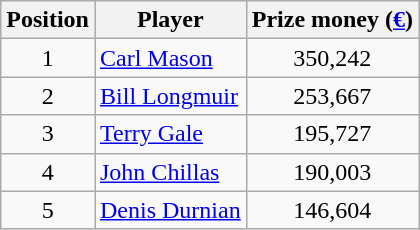<table class=wikitable>
<tr>
<th>Position</th>
<th>Player</th>
<th>Prize money (<a href='#'>€</a>)</th>
</tr>
<tr>
<td align=center>1</td>
<td> <a href='#'>Carl Mason</a></td>
<td align=center>350,242</td>
</tr>
<tr>
<td align=center>2</td>
<td> <a href='#'>Bill Longmuir</a></td>
<td align=center>253,667</td>
</tr>
<tr>
<td align=center>3</td>
<td> <a href='#'>Terry Gale</a></td>
<td align=center>195,727</td>
</tr>
<tr>
<td align=center>4</td>
<td> <a href='#'>John Chillas</a></td>
<td align=center>190,003</td>
</tr>
<tr>
<td align=center>5</td>
<td> <a href='#'>Denis Durnian</a></td>
<td align=center>146,604</td>
</tr>
</table>
